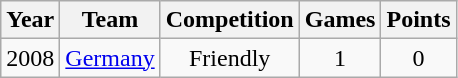<table class="wikitable">
<tr>
<th>Year</th>
<th>Team</th>
<th>Competition</th>
<th>Games</th>
<th>Points</th>
</tr>
<tr align="center">
<td>2008</td>
<td><a href='#'>Germany</a></td>
<td>Friendly</td>
<td>1</td>
<td>0</td>
</tr>
</table>
